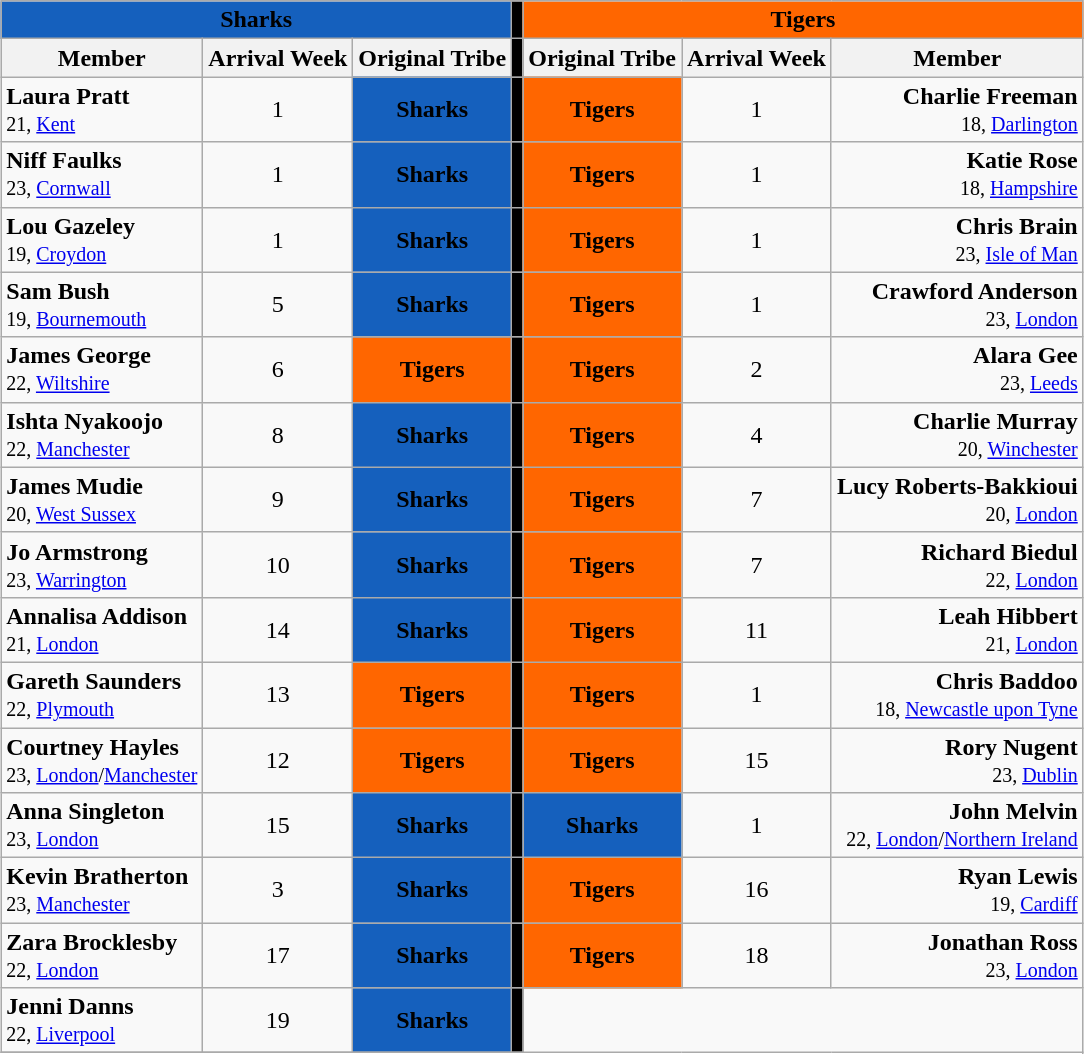<table class="wikitable" style="margin: 1em auto 1em auto">
<tr>
<td colspan="3" bgcolor="#1560BD" align="center"><span><strong>Sharks</strong></span></td>
<td bgcolor="#000000"></td>
<td colspan="3" bgcolor="#FF6600" align="center"><strong>Tigers</strong></td>
</tr>
<tr>
<th>Member</th>
<th>Arrival Week</th>
<th>Original Tribe</th>
<td bgcolor="#000000"></td>
<th>Original Tribe</th>
<th>Arrival Week</th>
<th>Member</th>
</tr>
<tr>
<td><strong>Laura Pratt</strong> <small><br>21, <a href='#'>Kent</a></small></td>
<td align="center">1</td>
<td bgcolor="#1560BD" align="center"><span><strong>Sharks</strong></span></td>
<td bgcolor="#000000"></td>
<td bgcolor="#FF6600" align="center"><strong>Tigers</strong></td>
<td align="center">1</td>
<td align="right"><strong>Charlie Freeman</strong><small><br>18, <a href='#'>Darlington</a></small></td>
</tr>
<tr>
<td><strong>Niff Faulks</strong> <small><br>23, <a href='#'>Cornwall</a></small></td>
<td align="center">1</td>
<td bgcolor="#1560BD" align="center"><span><strong>Sharks</strong></span></td>
<td bgcolor="#000000"></td>
<td bgcolor="#FF6600" align="center"><strong>Tigers</strong></td>
<td align="center">1</td>
<td align="right"><strong>Katie Rose</strong><small><br>18, <a href='#'>Hampshire</a></small></td>
</tr>
<tr>
<td><strong>Lou Gazeley</strong> <small><br>19, <a href='#'>Croydon</a></small></td>
<td align="center">1</td>
<td bgcolor="#1560BD" align="center"><span><strong>Sharks</strong></span></td>
<td bgcolor="#000000"></td>
<td bgcolor="#FF6600" align="center"><strong>Tigers</strong></td>
<td align="center">1</td>
<td align="right"><strong>Chris Brain</strong><small><br>23, <a href='#'>Isle of Man</a></small></td>
</tr>
<tr>
<td><strong>Sam Bush</strong> <small><br>19, <a href='#'>Bournemouth</a></small></td>
<td align="center">5</td>
<td bgcolor="#1560BD" align="center"><span><strong>Sharks</strong></span></td>
<td bgcolor="#000000"></td>
<td bgcolor="#FF6600" align="center"><strong>Tigers</strong></td>
<td align="center">1</td>
<td align="right"><strong>Crawford Anderson</strong><small><br>23, <a href='#'>London</a></small></td>
</tr>
<tr>
<td><strong>James George</strong>  <small><br>22, <a href='#'>Wiltshire</a></small></td>
<td align="center">6</td>
<td bgcolor="#FF6600" align="center"><strong>Tigers</strong></td>
<td bgcolor="#000000"></td>
<td bgcolor="#FF6600" align="center"><strong>Tigers</strong></td>
<td align="center">2</td>
<td align="right"><strong>Alara Gee</strong><small><br>23, <a href='#'>Leeds</a></small></td>
</tr>
<tr>
<td><strong>Ishta Nyakoojo</strong><small><br>22, <a href='#'>Manchester</a></small></td>
<td align="center">8</td>
<td bgcolor="#1560BD" align="center"><span><strong>Sharks</strong></span></td>
<td bgcolor="#000000"></td>
<td bgcolor="#FF6600" align="center"><strong>Tigers</strong></td>
<td align="center">4</td>
<td align="right"><strong>Charlie Murray</strong><small><br>20, <a href='#'>Winchester</a></small></td>
</tr>
<tr>
<td><strong>James Mudie</strong> <small><br>20, <a href='#'>West Sussex</a></small></td>
<td align="center">9</td>
<td bgcolor="#1560BD" align="center"><span><strong>Sharks</strong></span></td>
<td bgcolor="#000000"></td>
<td bgcolor="#FF6600" align="center"><strong>Tigers</strong></td>
<td align="center">7</td>
<td align="right"><strong>Lucy Roberts-Bakkioui</strong><small><br>20, <a href='#'>London</a></small></td>
</tr>
<tr>
<td><strong>Jo Armstrong</strong> <small><br>23, <a href='#'>Warrington</a></small></td>
<td align="center">10</td>
<td bgcolor="#1560BD" align="center"><span><strong>Sharks</strong></span></td>
<td bgcolor="#000000"></td>
<td bgcolor="#FF6600" align="center"><strong>Tigers</strong></td>
<td align="center">7</td>
<td align="right"><strong>Richard Biedul</strong><small><br>22, <a href='#'>London</a></small></td>
</tr>
<tr>
<td><strong>Annalisa Addison</strong> <small><br>21, <a href='#'>London</a></small></td>
<td align="center">14</td>
<td bgcolor="#1560BD" align="center"><span><strong>Sharks</strong></span></td>
<td bgcolor="#000000"></td>
<td bgcolor="#FF6600" align="center"><strong>Tigers</strong></td>
<td align="center">11</td>
<td align="right"><strong>Leah Hibbert</strong><small><br>21, <a href='#'>London</a></small></td>
</tr>
<tr>
<td><strong>Gareth Saunders</strong> <small><br>22, <a href='#'>Plymouth</a></small></td>
<td align="center">13</td>
<td bgcolor="#FF6600" align="center"><strong>Tigers</strong></td>
<td bgcolor="#000000"></td>
<td bgcolor="#FF6600" align="center"><strong>Tigers</strong></td>
<td align="center">1</td>
<td align="right"><strong>Chris Baddoo</strong><small><br>18, <a href='#'>Newcastle upon Tyne</a></small></td>
</tr>
<tr>
<td><strong>Courtney Hayles</strong><small><br>23, <a href='#'>London</a>/<a href='#'>Manchester</a></small></td>
<td align="center">12</td>
<td bgcolor="#FF6600" align="center"><strong>Tigers</strong></td>
<td bgcolor="#000000"></td>
<td bgcolor="#FF6600" align="center"><strong>Tigers</strong></td>
<td align="center">15</td>
<td align="right"><strong>Rory Nugent</strong><small><br>23, <a href='#'>Dublin</a></small></td>
</tr>
<tr>
<td><strong>Anna Singleton</strong> <small><br>23, <a href='#'>London</a></small></td>
<td align="center">15</td>
<td bgcolor="#1560BD" align="center"><span><strong>Sharks</strong></span></td>
<td bgcolor="#000000"></td>
<td bgcolor="#1560BD" align="center"><span><strong>Sharks</strong></span></td>
<td align="center">1</td>
<td align="right"><strong>John Melvin</strong> <small><br>22, <a href='#'>London</a>/<a href='#'>Northern Ireland</a></small></td>
</tr>
<tr>
<td><strong>Kevin Bratherton</strong> <small><br>23, <a href='#'>Manchester</a></small></td>
<td align="center">3</td>
<td bgcolor="#1560BD" align="center"><span><strong>Sharks</strong></span></td>
<td bgcolor="#000000"></td>
<td bgcolor="#FF6600" align="center"><strong>Tigers</strong></td>
<td align="center">16</td>
<td align="right"><strong>Ryan Lewis</strong><small><br>19, <a href='#'>Cardiff</a></small></td>
</tr>
<tr>
<td><strong>Zara Brocklesby</strong> <small><br>22, <a href='#'>London</a></small></td>
<td align="center">17</td>
<td bgcolor="#1560BD" align="center"><span><strong>Sharks</strong></span></td>
<td bgcolor="#000000"></td>
<td bgcolor="#FF6600" align="center"><strong>Tigers</strong></td>
<td align="center">18</td>
<td align="right"><strong>Jonathan Ross</strong><small><br>23, <a href='#'>London</a></small></td>
</tr>
<tr>
<td><strong>Jenni Danns</strong> <small><br>22, <a href='#'>Liverpool</a></small></td>
<td align="center">19</td>
<td bgcolor="#1560BD" align="center"><span><strong>Sharks</strong></span></td>
<td bgcolor="#000000"></td>
</tr>
<tr>
</tr>
</table>
